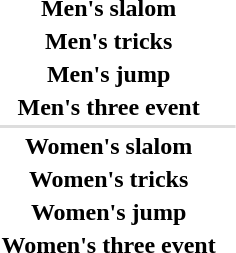<table>
<tr>
<th scope="row">Men's slalom</th>
<td></td>
<td></td>
<td></td>
</tr>
<tr>
<th scope="row">Men's tricks</th>
<td></td>
<td></td>
<td></td>
</tr>
<tr>
<th scope="row">Men's jump</th>
<td></td>
<td></td>
<td></td>
</tr>
<tr>
<th scope="row">Men's three event</th>
<td></td>
<td></td>
<td></td>
</tr>
<tr bgcolor=#DDDDDD>
<td colspan=4></td>
</tr>
<tr>
<th scope="row">Women's slalom</th>
<td></td>
<td></td>
<td></td>
</tr>
<tr>
<th scope="row">Women's tricks</th>
<td></td>
<td></td>
<td></td>
</tr>
<tr>
<th scope="row">Women's jump</th>
<td></td>
<td></td>
<td></td>
</tr>
<tr>
<th scope="row">Women's three event</th>
<td></td>
<td></td>
<td></td>
</tr>
</table>
